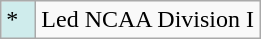<table class="wikitable">
<tr>
<td style="background:#CFECEC; width:1em">*</td>
<td>Led NCAA Division I</td>
</tr>
</table>
